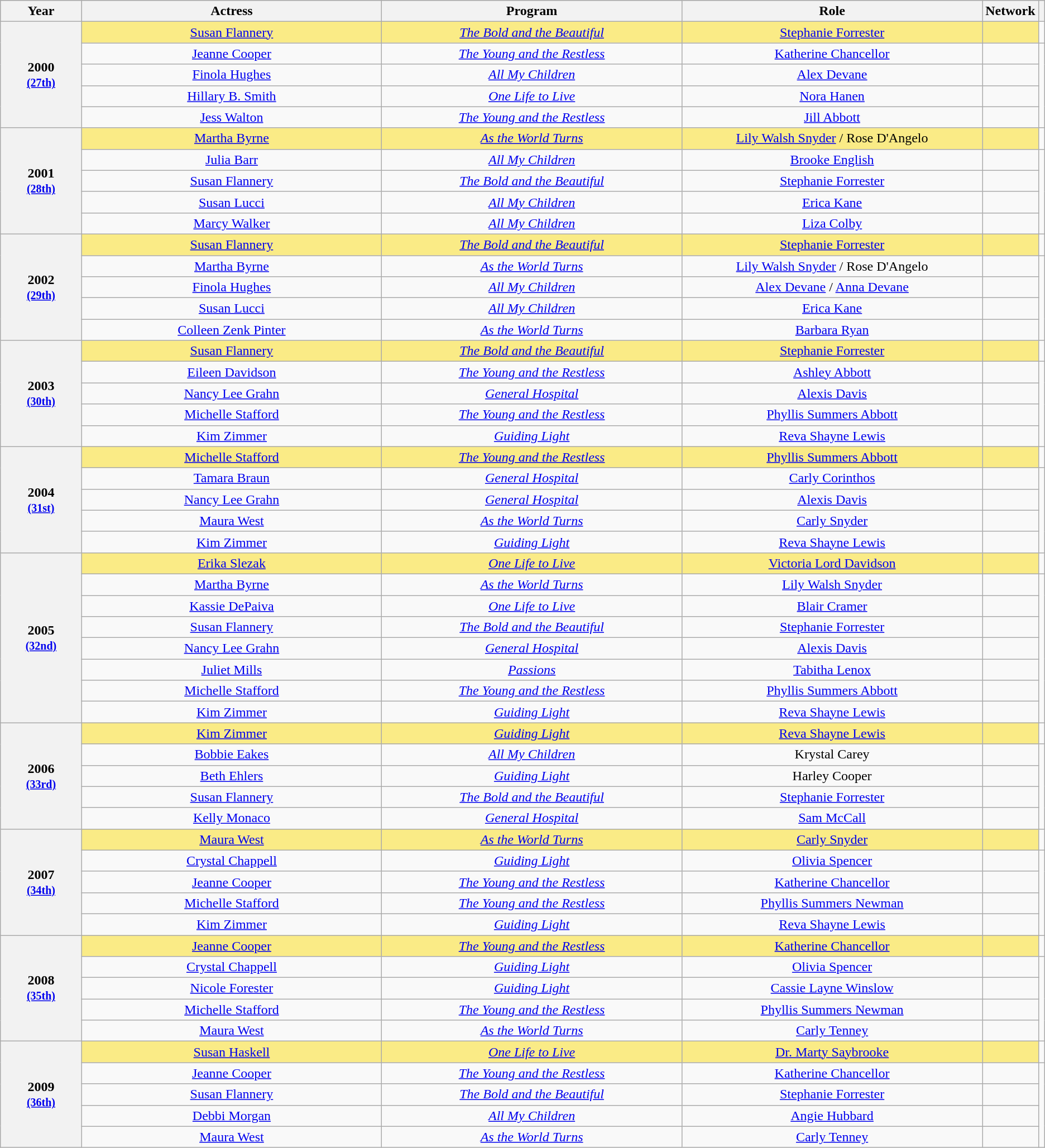<table class="wikitable" rowspan="2" background: #f6e39c style="text-align: center">
<tr style="background:#bebebe;">
<th scope="col" style="width:8%;">Year</th>
<th scope="col" style="width:30%;">Actress</th>
<th scope="col" style="width:30%;">Program</th>
<th scope="col" style="width:30%;">Role</th>
<th scope="col" style="width:10%;">Network</th>
<th scope="col" style="width:2%;" class="unsortable"></th>
</tr>
<tr>
<th scope="row" rowspan=5 style="text-align:center">2000 <br><small><a href='#'>(27th)</a></small></th>
<td style="background:#FAEB86"><a href='#'>Susan Flannery</a> </td>
<td style="background:#FAEB86"><em><a href='#'>The Bold and the Beautiful</a></em></td>
<td style="background:#FAEB86"><a href='#'>Stephanie Forrester</a></td>
<td style="background:#FAEB86"></td>
<td></td>
</tr>
<tr>
<td><a href='#'>Jeanne Cooper</a></td>
<td><em><a href='#'>The Young and the Restless</a></em></td>
<td><a href='#'>Katherine Chancellor</a></td>
<td></td>
<td rowspan=4></td>
</tr>
<tr>
<td><a href='#'>Finola Hughes</a></td>
<td><em><a href='#'>All My Children</a></em></td>
<td><a href='#'>Alex Devane</a></td>
<td></td>
</tr>
<tr>
<td><a href='#'>Hillary B. Smith</a></td>
<td><em><a href='#'>One Life to Live</a></em></td>
<td><a href='#'>Nora Hanen</a></td>
<td></td>
</tr>
<tr>
<td><a href='#'>Jess Walton</a></td>
<td><em><a href='#'>The Young and the Restless</a></em></td>
<td><a href='#'>Jill Abbott</a></td>
<td></td>
</tr>
<tr>
<th scope="row" rowspan=5 style="text-align:center">2001 <br><small><a href='#'>(28th)</a></small></th>
<td style="background:#FAEB86"><a href='#'>Martha Byrne</a> </td>
<td style="background:#FAEB86"><em><a href='#'>As the World Turns</a></em></td>
<td style="background:#FAEB86"><a href='#'>Lily Walsh Snyder</a> / Rose D'Angelo</td>
<td style="background:#FAEB86"></td>
<td></td>
</tr>
<tr>
<td><a href='#'>Julia Barr</a></td>
<td><em><a href='#'>All My Children</a></em></td>
<td><a href='#'>Brooke English</a></td>
<td></td>
<td rowspan=4></td>
</tr>
<tr>
<td><a href='#'>Susan Flannery</a></td>
<td><em><a href='#'>The Bold and the Beautiful</a></em></td>
<td><a href='#'>Stephanie Forrester</a></td>
<td></td>
</tr>
<tr>
<td><a href='#'>Susan Lucci</a></td>
<td><em><a href='#'>All My Children</a></em></td>
<td><a href='#'>Erica Kane</a></td>
<td></td>
</tr>
<tr>
<td><a href='#'>Marcy Walker</a></td>
<td><em><a href='#'>All My Children</a></em></td>
<td><a href='#'>Liza Colby</a></td>
<td></td>
</tr>
<tr>
<th scope="row" rowspan=5 style="text-align:center">2002 <br><small><a href='#'>(29th)</a></small></th>
<td style="background:#FAEB86"><a href='#'>Susan Flannery</a> </td>
<td style="background:#FAEB86"><em><a href='#'>The Bold and the Beautiful</a></em></td>
<td style="background:#FAEB86"><a href='#'>Stephanie Forrester</a></td>
<td style="background:#FAEB86"></td>
<td></td>
</tr>
<tr>
<td><a href='#'>Martha Byrne</a></td>
<td><em><a href='#'>As the World Turns</a></em></td>
<td><a href='#'>Lily Walsh Snyder</a> / Rose D'Angelo</td>
<td></td>
<td rowspan=4></td>
</tr>
<tr>
<td><a href='#'>Finola Hughes</a></td>
<td><em><a href='#'>All My Children</a></em></td>
<td><a href='#'>Alex Devane</a> / <a href='#'>Anna Devane</a></td>
<td></td>
</tr>
<tr>
<td><a href='#'>Susan Lucci</a></td>
<td><em><a href='#'>All My Children</a></em></td>
<td><a href='#'>Erica Kane</a></td>
<td></td>
</tr>
<tr>
<td><a href='#'>Colleen Zenk Pinter</a></td>
<td><em><a href='#'>As the World Turns</a></em></td>
<td><a href='#'>Barbara Ryan</a></td>
<td></td>
</tr>
<tr>
<th scope="row" rowspan=5 style="text-align:center">2003 <br><small><a href='#'>(30th)</a></small></th>
<td style="background:#FAEB86"><a href='#'>Susan Flannery</a> </td>
<td style="background:#FAEB86"><em><a href='#'>The Bold and the Beautiful</a></em></td>
<td style="background:#FAEB86"><a href='#'>Stephanie Forrester</a></td>
<td style="background:#FAEB86"></td>
<td></td>
</tr>
<tr>
<td><a href='#'>Eileen Davidson</a></td>
<td><em><a href='#'>The Young and the Restless</a></em></td>
<td><a href='#'>Ashley Abbott</a></td>
<td></td>
<td rowspan=4></td>
</tr>
<tr>
<td><a href='#'>Nancy Lee Grahn</a></td>
<td><em><a href='#'>General Hospital</a></em></td>
<td><a href='#'>Alexis Davis</a></td>
<td></td>
</tr>
<tr>
<td><a href='#'>Michelle Stafford</a></td>
<td><em><a href='#'>The Young and the Restless</a></em></td>
<td><a href='#'>Phyllis Summers Abbott</a></td>
<td></td>
</tr>
<tr>
<td><a href='#'>Kim Zimmer</a></td>
<td><em><a href='#'>Guiding Light</a></em></td>
<td><a href='#'>Reva Shayne Lewis</a></td>
<td></td>
</tr>
<tr>
<th scope="row" rowspan=5 style="text-align:center">2004 <br><small><a href='#'>(31st)</a></small></th>
<td style="background:#FAEB86"><a href='#'>Michelle Stafford</a> </td>
<td style="background:#FAEB86"><em><a href='#'>The Young and the Restless</a></em></td>
<td style="background:#FAEB86"><a href='#'>Phyllis Summers Abbott</a></td>
<td style="background:#FAEB86"></td>
<td></td>
</tr>
<tr>
<td><a href='#'>Tamara Braun</a></td>
<td><em><a href='#'>General Hospital</a></em></td>
<td><a href='#'>Carly Corinthos</a></td>
<td></td>
<td rowspan=4></td>
</tr>
<tr>
<td><a href='#'>Nancy Lee Grahn</a></td>
<td><em><a href='#'>General Hospital</a></em></td>
<td><a href='#'>Alexis Davis</a></td>
<td></td>
</tr>
<tr>
<td><a href='#'>Maura West</a></td>
<td><em><a href='#'>As the World Turns</a></em></td>
<td><a href='#'>Carly Snyder</a></td>
<td></td>
</tr>
<tr>
<td><a href='#'>Kim Zimmer</a></td>
<td><em><a href='#'>Guiding Light</a></em></td>
<td><a href='#'>Reva Shayne Lewis</a></td>
<td></td>
</tr>
<tr>
<th scope="row" rowspan=8 style="text-align:center">2005 <br><small><a href='#'>(32nd)</a></small></th>
<td style="background:#FAEB86"><a href='#'>Erika Slezak</a> </td>
<td style="background:#FAEB86"><em><a href='#'>One Life to Live</a></em></td>
<td style="background:#FAEB86"><a href='#'>Victoria Lord Davidson</a></td>
<td style="background:#FAEB86"></td>
<td></td>
</tr>
<tr>
<td><a href='#'>Martha Byrne</a></td>
<td><em><a href='#'>As the World Turns</a></em></td>
<td><a href='#'>Lily Walsh Snyder</a></td>
<td></td>
<td rowspan=7></td>
</tr>
<tr>
<td><a href='#'>Kassie DePaiva</a></td>
<td><em><a href='#'>One Life to Live</a></em></td>
<td><a href='#'>Blair Cramer</a></td>
<td></td>
</tr>
<tr>
<td><a href='#'>Susan Flannery</a></td>
<td><em><a href='#'>The Bold and the Beautiful</a></em></td>
<td><a href='#'>Stephanie Forrester</a></td>
<td></td>
</tr>
<tr>
<td><a href='#'>Nancy Lee Grahn</a></td>
<td><em><a href='#'>General Hospital</a></em></td>
<td><a href='#'>Alexis Davis</a></td>
<td></td>
</tr>
<tr>
<td><a href='#'>Juliet Mills</a></td>
<td><em><a href='#'>Passions</a></em></td>
<td><a href='#'>Tabitha Lenox</a></td>
<td></td>
</tr>
<tr>
<td><a href='#'>Michelle Stafford</a></td>
<td><em><a href='#'>The Young and the Restless</a></em></td>
<td><a href='#'>Phyllis Summers Abbott</a></td>
<td></td>
</tr>
<tr>
<td><a href='#'>Kim Zimmer</a></td>
<td><em><a href='#'>Guiding Light</a></em></td>
<td><a href='#'>Reva Shayne Lewis</a></td>
<td></td>
</tr>
<tr>
<th scope="row" rowspan=5 style="text-align:center">2006 <br><small><a href='#'>(33rd)</a></small></th>
<td style="background:#FAEB86"><a href='#'>Kim Zimmer</a> </td>
<td style="background:#FAEB86"><em><a href='#'>Guiding Light</a></em></td>
<td style="background:#FAEB86"><a href='#'>Reva Shayne Lewis</a></td>
<td style="background:#FAEB86"></td>
<td></td>
</tr>
<tr>
<td><a href='#'>Bobbie Eakes</a></td>
<td><em><a href='#'>All My Children</a></em></td>
<td>Krystal Carey</td>
<td></td>
<td rowspan=4></td>
</tr>
<tr>
<td><a href='#'>Beth Ehlers</a></td>
<td><em><a href='#'>Guiding Light</a></em></td>
<td>Harley Cooper</td>
<td></td>
</tr>
<tr>
<td><a href='#'>Susan Flannery</a></td>
<td><em><a href='#'>The Bold and the Beautiful</a></em></td>
<td><a href='#'>Stephanie Forrester</a></td>
<td></td>
</tr>
<tr>
<td><a href='#'>Kelly Monaco</a></td>
<td><em><a href='#'>General Hospital</a></em></td>
<td><a href='#'>Sam McCall</a></td>
<td></td>
</tr>
<tr>
<th scope="row" rowspan=5 style="text-align:center">2007 <br><small><a href='#'>(34th)</a></small></th>
<td style="background:#FAEB86"><a href='#'>Maura West</a> </td>
<td style="background:#FAEB86"><em><a href='#'>As the World Turns</a></em></td>
<td style="background:#FAEB86"><a href='#'>Carly Snyder</a></td>
<td style="background:#FAEB86"></td>
<td></td>
</tr>
<tr>
<td><a href='#'>Crystal Chappell</a></td>
<td><em><a href='#'>Guiding Light</a></em></td>
<td><a href='#'>Olivia Spencer</a></td>
<td></td>
<td rowspan=4></td>
</tr>
<tr>
<td><a href='#'>Jeanne Cooper</a></td>
<td><em><a href='#'>The Young and the Restless</a></em></td>
<td><a href='#'>Katherine Chancellor</a></td>
<td></td>
</tr>
<tr>
<td><a href='#'>Michelle Stafford</a></td>
<td><em><a href='#'>The Young and the Restless</a></em></td>
<td><a href='#'>Phyllis Summers Newman</a></td>
<td></td>
</tr>
<tr>
<td><a href='#'>Kim Zimmer</a></td>
<td><em><a href='#'>Guiding Light</a></em></td>
<td><a href='#'>Reva Shayne Lewis</a></td>
<td></td>
</tr>
<tr>
<th scope="row" rowspan=5 style="text-align:center">2008 <br><small><a href='#'>(35th)</a></small></th>
<td style="background:#FAEB86"><a href='#'>Jeanne Cooper</a> </td>
<td style="background:#FAEB86"><em><a href='#'>The Young and the Restless</a></em></td>
<td style="background:#FAEB86"><a href='#'>Katherine Chancellor</a></td>
<td style="background:#FAEB86"></td>
<td></td>
</tr>
<tr>
<td><a href='#'>Crystal Chappell</a></td>
<td><em><a href='#'>Guiding Light</a></em></td>
<td><a href='#'>Olivia Spencer</a></td>
<td></td>
<td rowspan=4></td>
</tr>
<tr>
<td><a href='#'>Nicole Forester</a></td>
<td><em><a href='#'>Guiding Light</a></em></td>
<td><a href='#'>Cassie Layne Winslow</a></td>
<td></td>
</tr>
<tr>
<td><a href='#'>Michelle Stafford</a></td>
<td><em><a href='#'>The Young and the Restless</a></em></td>
<td><a href='#'>Phyllis Summers Newman</a></td>
<td></td>
</tr>
<tr>
<td><a href='#'>Maura West</a></td>
<td><em><a href='#'>As the World Turns</a></em></td>
<td><a href='#'>Carly Tenney</a></td>
<td></td>
</tr>
<tr>
<th scope="row" rowspan=5 style="text-align:center">2009 <br><small><a href='#'>(36th)</a></small></th>
<td style="background:#FAEB86"><a href='#'>Susan Haskell</a> </td>
<td style="background:#FAEB86"><em><a href='#'>One Life to Live</a></em></td>
<td style="background:#FAEB86"><a href='#'>Dr. Marty Saybrooke</a></td>
<td style="background:#FAEB86"></td>
<td></td>
</tr>
<tr>
<td><a href='#'>Jeanne Cooper</a></td>
<td><em><a href='#'>The Young and the Restless</a></em></td>
<td><a href='#'>Katherine Chancellor</a></td>
<td></td>
<td rowspan=4></td>
</tr>
<tr>
<td><a href='#'>Susan Flannery</a></td>
<td><em><a href='#'>The Bold and the Beautiful</a></em></td>
<td><a href='#'>Stephanie Forrester</a></td>
<td></td>
</tr>
<tr>
<td><a href='#'>Debbi Morgan</a></td>
<td><em><a href='#'>All My Children</a></em></td>
<td><a href='#'>Angie Hubbard</a></td>
<td></td>
</tr>
<tr>
<td><a href='#'>Maura West</a></td>
<td><em><a href='#'>As the World Turns</a></em></td>
<td><a href='#'>Carly Tenney</a></td>
<td></td>
</tr>
</table>
